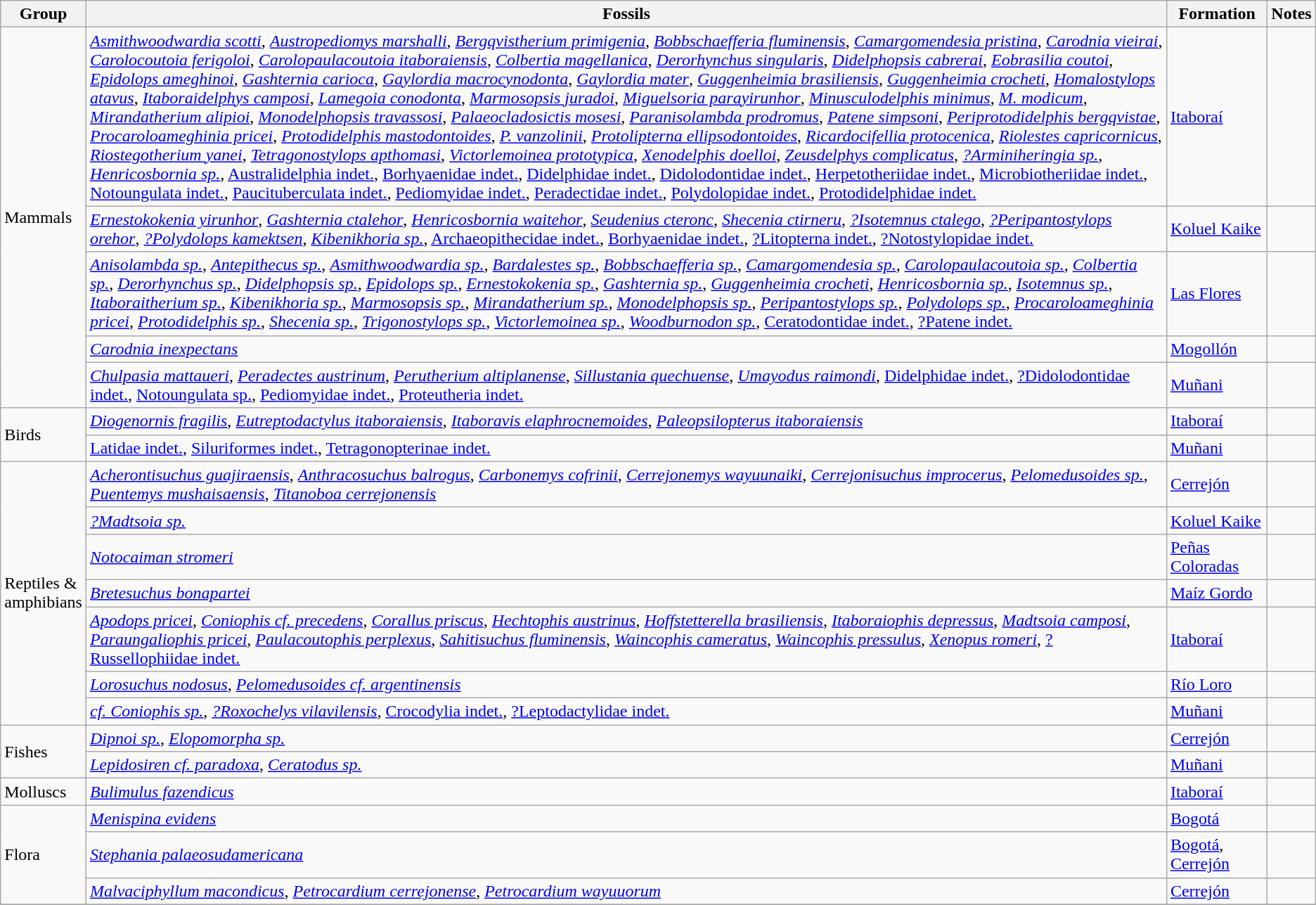<table class="wikitable sortable">
<tr>
<th>Group</th>
<th>Fossils</th>
<th>Formation</th>
<th class=unsortable>Notes</th>
</tr>
<tr>
<td rowspan=5>Mammals</td>
<td><em><a href='#'>Asmithwoodwardia scotti</a></em>, <em><a href='#'>Austropediomys marshalli</a></em>, <em><a href='#'>Bergqvistherium primigenia</a></em>, <em><a href='#'>Bobbschaefferia fluminensis</a></em>, <em><a href='#'>Camargomendesia pristina</a></em>, <em><a href='#'>Carodnia vieirai</a></em>, <em><a href='#'>Carolocoutoia ferigoloi</a></em>, <em><a href='#'>Carolopaulacoutoia itaboraiensis</a></em>, <em><a href='#'>Colbertia magellanica</a></em>, <em><a href='#'>Derorhynchus singularis</a></em>, <em><a href='#'>Didelphopsis cabrerai</a></em>, <em><a href='#'>Eobrasilia coutoi</a></em>, <em><a href='#'>Epidolops ameghinoi</a></em>, <em><a href='#'>Gashternia carioca</a></em>, <em><a href='#'>Gaylordia macrocynodonta</a></em>, <em><a href='#'>Gaylordia mater</a></em>, <em><a href='#'>Guggenheimia brasiliensis</a></em>, <em><a href='#'>Guggenheimia crocheti</a></em>, <em><a href='#'>Homalostylops atavus</a></em>, <em><a href='#'>Itaboraidelphys camposi</a></em>, <em><a href='#'>Lamegoia conodonta</a></em>, <em><a href='#'>Marmosopsis juradoi</a></em>, <em><a href='#'>Miguelsoria parayirunhor</a></em>, <em><a href='#'>Minusculodelphis minimus</a></em>, <em><a href='#'>M. modicum</a></em>, <em><a href='#'>Mirandatherium alipioi</a></em>, <em><a href='#'>Monodelphopsis travassosi</a></em>, <em><a href='#'>Palaeocladosictis mosesi</a></em>, <em><a href='#'>Paranisolambda prodromus</a></em>, <em><a href='#'>Patene simpsoni</a></em>, <em><a href='#'>Periprotodidelphis bergqvistae</a></em>, <em><a href='#'>Procaroloameghinia pricei</a></em>, <em><a href='#'>Protodidelphis mastodontoides</a></em>, <em><a href='#'>P. vanzolinii</a></em>, <em><a href='#'>Protolipterna ellipsodontoides</a></em>, <em><a href='#'>Ricardocifellia protocenica</a></em>, <em><a href='#'>Riolestes capricornicus</a></em>, <em><a href='#'>Riostegotherium yanei</a></em>, <em><a href='#'>Tetragonostylops apthomasi</a></em>, <em><a href='#'>Victorlemoinea prototypica</a></em>, <em><a href='#'>Xenodelphis doelloi</a></em>, <em><a href='#'>Zeusdelphys complicatus</a></em>, <em><a href='#'>?Arminiheringia sp.</a></em>, <em><a href='#'>Henricosbornia sp.</a></em>, <a href='#'>Australidelphia indet.</a>, <a href='#'>Borhyaenidae indet.</a>, <a href='#'>Didelphidae indet.</a>, <a href='#'>Didolodontidae indet.</a>, <a href='#'>Herpetotheriidae indet.</a>, <a href='#'>Microbiotheriidae indet.</a>, <a href='#'>Notoungulata indet.</a>, <a href='#'>Paucituberculata indet.</a>, <a href='#'>Pediomyidae indet.</a>, <a href='#'>Peradectidae indet.</a>, <a href='#'>Polydolopidae indet.</a>, <a href='#'>Protodidelphidae indet.</a></td>
<td><a href='#'>Itaboraí</a></td>
<td></td>
</tr>
<tr>
<td><em><a href='#'>Ernestokokenia yirunhor</a></em>, <em><a href='#'>Gashternia ctalehor</a></em>, <em><a href='#'>Henricosbornia waitehor</a></em>, <em><a href='#'>Seudenius cteronc</a></em>, <em><a href='#'>Shecenia ctirneru</a></em>, <em><a href='#'>?Isotemnus ctalego</a></em>, <em><a href='#'>?Peripantostylops orehor</a></em>, <em><a href='#'>?Polydolops kamektsen</a></em>, <em><a href='#'>Kibenikhoria sp.</a></em>, <a href='#'>Archaeopithecidae indet.</a>, <a href='#'>Borhyaenidae indet.</a>, <a href='#'>?Litopterna indet.</a>, <a href='#'>?Notostylopidae indet.</a></td>
<td><a href='#'>Koluel Kaike</a></td>
<td></td>
</tr>
<tr>
<td><em><a href='#'>Anisolambda sp.</a></em>, <em><a href='#'>Antepithecus sp.</a></em>, <em><a href='#'>Asmithwoodwardia sp.</a></em>, <em><a href='#'>Bardalestes sp.</a></em>, <em><a href='#'>Bobbschaefferia sp.</a></em>, <em><a href='#'>Camargomendesia sp.</a></em>, <em><a href='#'>Carolopaulacoutoia sp.</a></em>, <em><a href='#'>Colbertia sp.</a></em>, <em><a href='#'>Derorhynchus sp.</a></em>, <em><a href='#'>Didelphopsis sp.</a></em>, <em><a href='#'>Epidolops sp.</a></em>, <em><a href='#'>Ernestokokenia sp.</a></em>, <em><a href='#'>Gashternia sp.</a></em>, <em><a href='#'>Guggenheimia crocheti</a></em>, <em><a href='#'>Henricosbornia sp.</a></em>, <em><a href='#'>Isotemnus sp.</a></em>, <em><a href='#'>Itaboraitherium sp.</a></em>, <em><a href='#'>Kibenikhoria sp.</a></em>, <em><a href='#'>Marmosopsis sp.</a></em>, <em><a href='#'>Mirandatherium sp.</a></em>, <em><a href='#'>Monodelphopsis sp.</a></em>, <em><a href='#'>Peripantostylops sp.</a></em>, <em><a href='#'>Polydolops sp.</a></em>, <em><a href='#'>Procaroloameghinia pricei</a></em>, <em><a href='#'>Protodidelphis sp.</a></em>, <em><a href='#'>Shecenia sp.</a></em>, <em><a href='#'>Trigonostylops sp.</a></em>, <em><a href='#'>Victorlemoinea sp.</a></em>, <em><a href='#'>Woodburnodon sp.</a></em>, <a href='#'>Ceratodontidae indet.</a>, <a href='#'>?Patene indet.</a></td>
<td><a href='#'>Las Flores</a></td>
<td></td>
</tr>
<tr>
<td><em><a href='#'>Carodnia inexpectans</a></em></td>
<td><a href='#'>Mogollón</a></td>
<td></td>
</tr>
<tr>
<td><em><a href='#'>Chulpasia mattaueri</a></em>, <em><a href='#'>Peradectes austrinum</a></em>, <em><a href='#'>Perutherium altiplanense</a></em>, <em><a href='#'>Sillustania quechuense</a></em>, <em><a href='#'>Umayodus raimondi</a></em>, <a href='#'>Didelphidae indet.</a>, <a href='#'>?Didolodontidae indet.</a>, <a href='#'>Notoungulata sp.</a>, <a href='#'>Pediomyidae indet.</a>, <a href='#'>Proteutheria indet.</a></td>
<td><a href='#'>Muñani</a></td>
<td></td>
</tr>
<tr>
<td rowspan=2>Birds</td>
<td><em><a href='#'>Diogenornis fragilis</a></em>, <em><a href='#'>Eutreptodactylus itaboraiensis</a></em>, <em><a href='#'>Itaboravis elaphrocnemoides</a></em>, <em><a href='#'>Paleopsilopterus itaboraiensis</a></em></td>
<td><a href='#'>Itaboraí</a></td>
<td></td>
</tr>
<tr>
<td><a href='#'>Latidae indet.</a>, <a href='#'>Siluriformes indet.</a>, <a href='#'>Tetragonopterinae indet.</a></td>
<td><a href='#'>Muñani</a></td>
<td></td>
</tr>
<tr>
<td rowspan=7>Reptiles &<br>amphibians</td>
<td><em><a href='#'>Acherontisuchus guajiraensis</a></em>, <em><a href='#'>Anthracosuchus balrogus</a></em>, <em><a href='#'>Carbonemys cofrinii</a></em>, <em><a href='#'>Cerrejonemys wayuunaiki</a></em>, <em><a href='#'>Cerrejonisuchus improcerus</a></em>, <em><a href='#'>Pelomedusoides sp.</a></em>, <em><a href='#'>Puentemys mushaisaensis</a></em>, <em><a href='#'>Titanoboa cerrejonensis</a></em></td>
<td><a href='#'>Cerrejón</a></td>
<td></td>
</tr>
<tr>
<td><em><a href='#'>?Madtsoia sp.</a></em></td>
<td><a href='#'>Koluel Kaike</a></td>
<td></td>
</tr>
<tr>
<td><em><a href='#'>Notocaiman stromeri</a></em></td>
<td><a href='#'>Peñas<br>Coloradas</a></td>
<td></td>
</tr>
<tr>
<td><em><a href='#'>Bretesuchus bonapartei</a></em></td>
<td><a href='#'>Maíz Gordo</a></td>
<td></td>
</tr>
<tr>
<td><em><a href='#'>Apodops pricei</a></em>, <em><a href='#'>Coniophis cf. precedens</a></em>, <em><a href='#'>Corallus priscus</a></em>, <em><a href='#'>Hechtophis austrinus</a></em>, <em><a href='#'>Hoffstetterella brasiliensis</a></em>, <em><a href='#'>Itaboraiophis depressus</a></em>, <em><a href='#'>Madtsoia camposi</a></em>, <em><a href='#'>Paraungaliophis pricei</a></em>, <em><a href='#'>Paulacoutophis perplexus</a></em>, <em><a href='#'>Sahitisuchus fluminensis</a></em>, <em><a href='#'>Waincophis cameratus</a></em>, <em><a href='#'>Waincophis pressulus</a></em>, <em><a href='#'>Xenopus romeri</a></em>, <a href='#'>? Russellophiidae indet.</a></td>
<td><a href='#'>Itaboraí</a></td>
<td></td>
</tr>
<tr>
<td><em><a href='#'>Lorosuchus nodosus</a></em>, <em><a href='#'>Pelomedusoides cf. argentinensis</a></em></td>
<td><a href='#'>Río Loro</a></td>
<td></td>
</tr>
<tr>
<td><em><a href='#'>cf. Coniophis sp.</a></em>, <em><a href='#'>?Roxochelys vilavilensis</a></em>, <a href='#'>Crocodylia indet.</a>, <a href='#'>?Leptodactylidae indet.</a></td>
<td><a href='#'>Muñani</a></td>
<td></td>
</tr>
<tr>
<td rowspan=2>Fishes</td>
<td><em><a href='#'>Dipnoi sp.</a></em>, <em><a href='#'>Elopomorpha sp.</a></em></td>
<td><a href='#'>Cerrejón</a></td>
<td></td>
</tr>
<tr>
<td><em><a href='#'>Lepidosiren cf. paradoxa</a></em>, <em><a href='#'>Ceratodus sp.</a></em></td>
<td><a href='#'>Muñani</a></td>
<td></td>
</tr>
<tr>
<td>Molluscs</td>
<td><em><a href='#'>Bulimulus fazendicus</a></em></td>
<td><a href='#'>Itaboraí</a></td>
<td></td>
</tr>
<tr>
<td rowspan=3>Flora</td>
<td><em><a href='#'>Menispina evidens</a></em></td>
<td><a href='#'>Bogotá</a></td>
<td></td>
</tr>
<tr>
<td><em><a href='#'>Stephania palaeosudamericana</a></em></td>
<td><a href='#'>Bogotá</a>, <a href='#'>Cerrejón</a></td>
<td></td>
</tr>
<tr>
<td><em><a href='#'>Malvaciphyllum macondicus</a></em>, <em><a href='#'>Petrocardium cerrejonense</a></em>, <em><a href='#'>Petrocardium wayuuorum</a></em></td>
<td><a href='#'>Cerrejón</a></td>
<td></td>
</tr>
<tr>
</tr>
</table>
